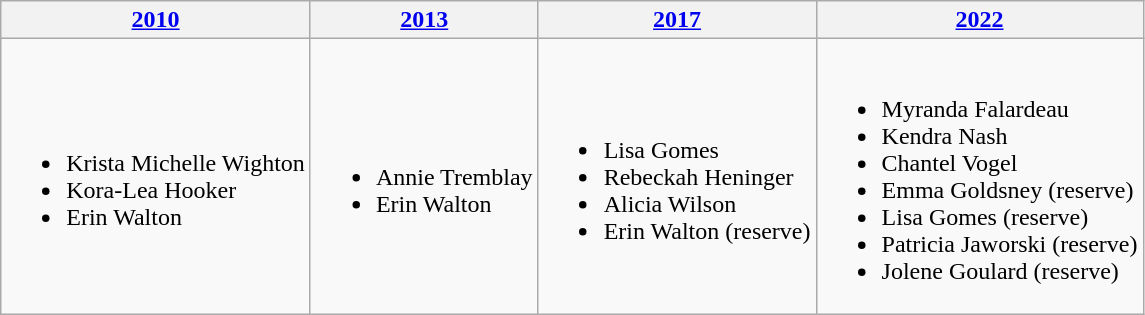<table class="wikitable">
<tr>
<th><a href='#'>2010</a></th>
<th><a href='#'>2013</a></th>
<th><a href='#'>2017</a></th>
<th><a href='#'>2022</a></th>
</tr>
<tr>
<td><br><ul><li>Krista Michelle Wighton</li><li>Kora-Lea Hooker</li><li>Erin Walton</li></ul></td>
<td><br><ul><li>Annie Tremblay</li><li>Erin Walton</li></ul></td>
<td><br><ul><li>Lisa Gomes</li><li>Rebeckah Heninger</li><li>Alicia Wilson</li><li>Erin Walton (reserve)</li></ul></td>
<td><br><ul><li>Myranda Falardeau</li><li>Kendra Nash</li><li>Chantel Vogel</li><li>Emma Goldsney (reserve)</li><li>Lisa Gomes (reserve)</li><li>Patricia Jaworski (reserve)</li><li>Jolene Goulard (reserve)</li></ul></td>
</tr>
</table>
